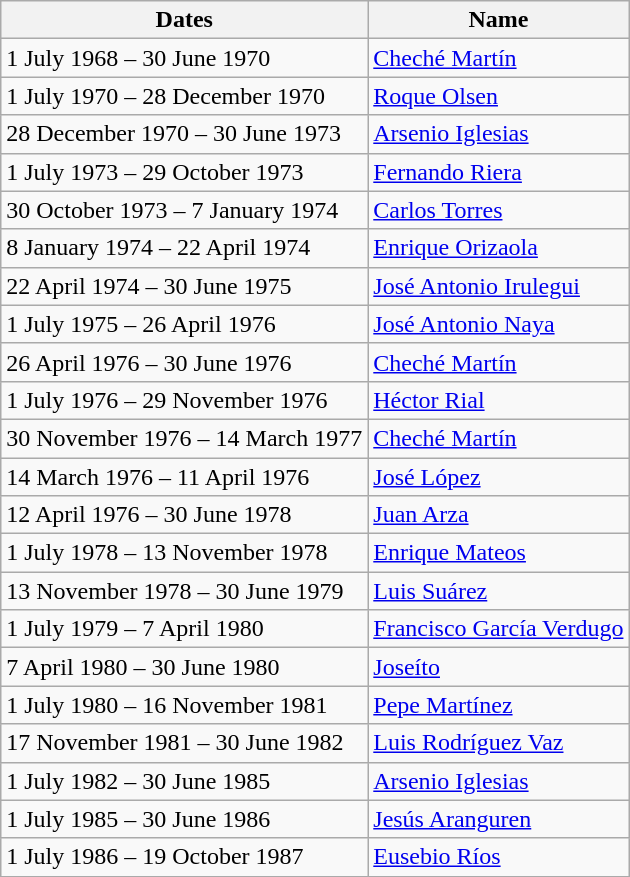<table class="wikitable">
<tr>
<th>Dates</th>
<th>Name</th>
</tr>
<tr>
<td>1 July 1968 – 30 June 1970</td>
<td> <a href='#'>Cheché Martín</a></td>
</tr>
<tr>
<td>1 July 1970 – 28 December 1970</td>
<td> <a href='#'>Roque Olsen</a></td>
</tr>
<tr>
<td>28 December 1970 – 30 June 1973</td>
<td> <a href='#'>Arsenio Iglesias</a></td>
</tr>
<tr>
<td>1 July 1973 – 29 October 1973</td>
<td> <a href='#'>Fernando Riera</a></td>
</tr>
<tr>
<td>30 October 1973 – 7 January 1974</td>
<td> <a href='#'>Carlos Torres</a></td>
</tr>
<tr>
<td>8 January 1974 – 22 April 1974</td>
<td> <a href='#'>Enrique Orizaola</a></td>
</tr>
<tr>
<td>22 April 1974 – 30 June 1975</td>
<td> <a href='#'>José Antonio Irulegui</a></td>
</tr>
<tr>
<td>1 July 1975 – 26 April 1976</td>
<td> <a href='#'>José Antonio Naya</a></td>
</tr>
<tr>
<td>26 April 1976 – 30 June 1976</td>
<td> <a href='#'>Cheché Martín</a></td>
</tr>
<tr>
<td>1 July 1976 – 29 November 1976</td>
<td> <a href='#'>Héctor Rial</a></td>
</tr>
<tr>
<td>30 November 1976 – 14 March 1977</td>
<td> <a href='#'>Cheché Martín</a></td>
</tr>
<tr>
<td>14 March 1976 – 11 April 1976</td>
<td> <a href='#'>José López</a></td>
</tr>
<tr>
<td>12 April 1976 – 30 June 1978</td>
<td> <a href='#'>Juan Arza</a></td>
</tr>
<tr>
<td>1 July 1978 – 13 November 1978</td>
<td> <a href='#'>Enrique Mateos</a></td>
</tr>
<tr>
<td>13 November 1978 – 30 June 1979</td>
<td> <a href='#'>Luis Suárez</a></td>
</tr>
<tr>
<td>1 July 1979 – 7 April 1980</td>
<td> <a href='#'>Francisco García Verdugo</a></td>
</tr>
<tr>
<td>7 April 1980 – 30 June 1980</td>
<td> <a href='#'>Joseíto</a></td>
</tr>
<tr>
<td>1 July 1980 – 16 November 1981</td>
<td> <a href='#'>Pepe Martínez</a></td>
</tr>
<tr>
<td>17 November 1981 – 30 June 1982</td>
<td> <a href='#'>Luis Rodríguez Vaz</a></td>
</tr>
<tr>
<td>1 July 1982 – 30 June 1985</td>
<td> <a href='#'>Arsenio Iglesias</a></td>
</tr>
<tr>
<td>1 July 1985 – 30 June 1986</td>
<td> <a href='#'>Jesús Aranguren</a></td>
</tr>
<tr>
<td>1 July 1986 – 19 October 1987</td>
<td> <a href='#'>Eusebio Ríos</a></td>
</tr>
</table>
